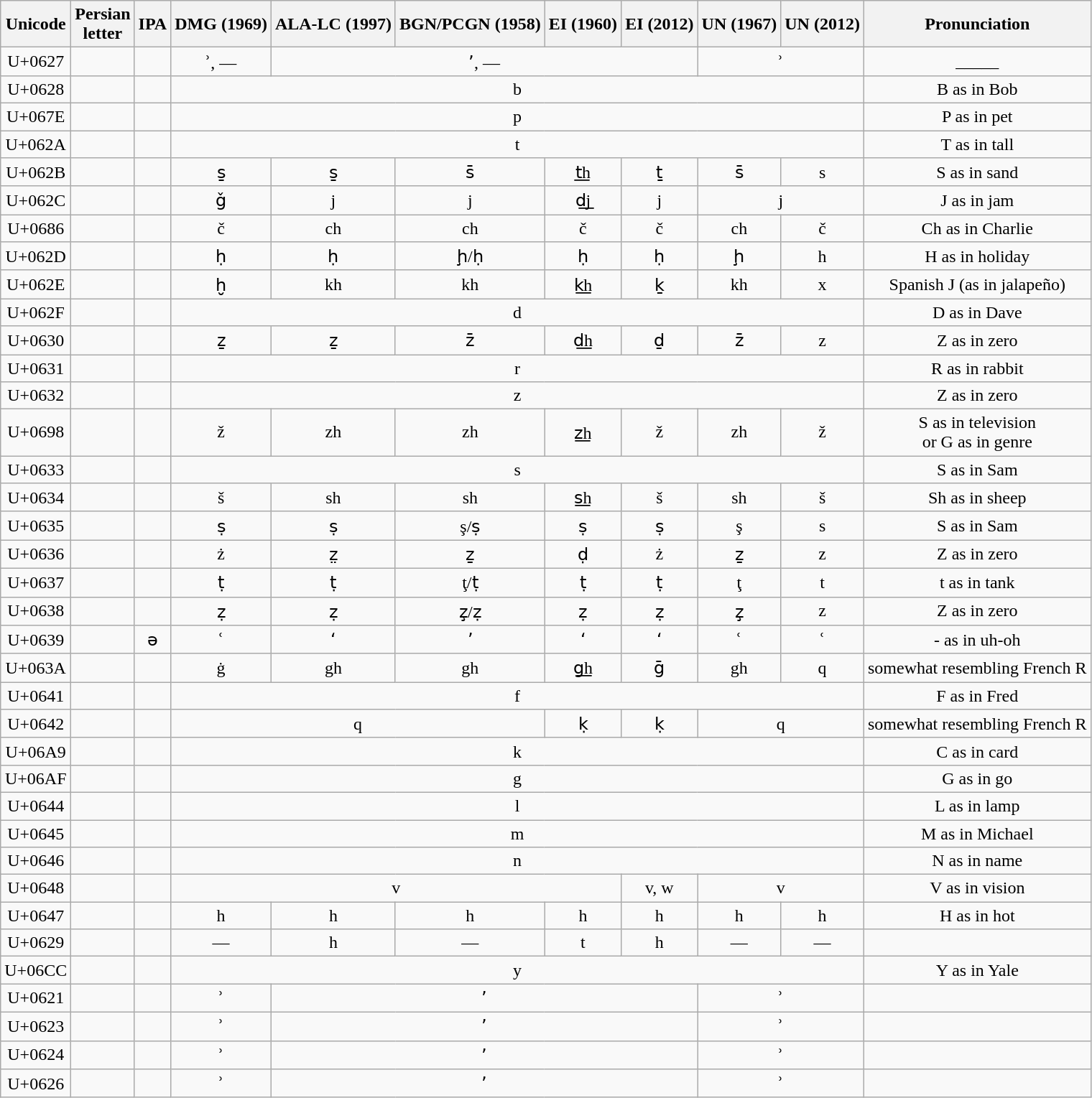<table class="wikitable" style="text-align: center;">
<tr>
<th>Unicode</th>
<th>Persian<br>letter</th>
<th>IPA</th>
<th>DMG (1969)</th>
<th>ALA-LC (1997)</th>
<th>BGN/PCGN (1958)</th>
<th>EI (1960)</th>
<th>EI (2012)</th>
<th>UN (1967)</th>
<th>UN (2012)</th>
<th>Pronunciation</th>
</tr>
<tr>
<td>U+0627</td>
<td style="font-size: 190%;"></td>
<td></td>
<td>ʾ, —</td>
<td colspan="4">ʼ, —</td>
<td colspan="2">ʾ</td>
<td>_____</td>
</tr>
<tr>
<td>U+0628</td>
<td style="font-size: 190%;"></td>
<td></td>
<td colspan="7">b</td>
<td>B as in Bob</td>
</tr>
<tr>
<td>U+067E</td>
<td style="font-size: 190%;"></td>
<td></td>
<td colspan="7">p</td>
<td>P as in pet</td>
</tr>
<tr>
<td>U+062A</td>
<td style="font-size: 190%;"></td>
<td></td>
<td colspan="7">t</td>
<td>T as in tall</td>
</tr>
<tr>
<td>U+062B</td>
<td style="font-size: 190%;"></td>
<td></td>
<td>s̱</td>
<td>s̱</td>
<td>s̄</td>
<td>t͟h</td>
<td>ṯ</td>
<td>s̄</td>
<td>s</td>
<td>S as in sand</td>
</tr>
<tr>
<td>U+062C</td>
<td style="font-size: 190%;"></td>
<td></td>
<td>ǧ</td>
<td>j</td>
<td>j</td>
<td>d͟j</td>
<td>j</td>
<td colspan="2">j</td>
<td>J as in jam</td>
</tr>
<tr>
<td>U+0686</td>
<td style="font-size: 190%;"></td>
<td></td>
<td>č</td>
<td>ch</td>
<td>ch</td>
<td>č</td>
<td>č</td>
<td>ch</td>
<td>č</td>
<td>Ch as in Charlie</td>
</tr>
<tr>
<td>U+062D</td>
<td style="font-size: 190%;"></td>
<td></td>
<td>ḥ</td>
<td>ḥ</td>
<td>ḩ/ḥ</td>
<td>ḥ</td>
<td>ḥ</td>
<td>ḩ</td>
<td>h</td>
<td>H as in holiday</td>
</tr>
<tr>
<td>U+062E</td>
<td style="font-size: 190%;"></td>
<td></td>
<td>ḫ</td>
<td>kh</td>
<td>kh</td>
<td>k͟h</td>
<td>ḵ</td>
<td>kh</td>
<td>x</td>
<td>Spanish J (as in jalapeño)</td>
</tr>
<tr>
<td>U+062F</td>
<td style="font-size: 190%;"></td>
<td></td>
<td colspan="7">d</td>
<td>D as in Dave</td>
</tr>
<tr>
<td>U+0630</td>
<td style="font-size: 190%;"></td>
<td></td>
<td>ẕ</td>
<td>ẕ</td>
<td>z̄</td>
<td>d͟h</td>
<td>ḏ</td>
<td>z̄</td>
<td>z</td>
<td>Z as in zero</td>
</tr>
<tr>
<td>U+0631</td>
<td style="font-size: 190%;"></td>
<td></td>
<td colspan="7">r</td>
<td>R as in rabbit</td>
</tr>
<tr>
<td>U+0632</td>
<td style="font-size: 190%;"></td>
<td></td>
<td colspan="7">z</td>
<td>Z as in zero</td>
</tr>
<tr>
<td>U+0698</td>
<td style="font-size: 190%;"></td>
<td></td>
<td>ž</td>
<td>zh</td>
<td>zh</td>
<td>z͟h</td>
<td>ž</td>
<td>zh</td>
<td>ž</td>
<td>S as in television<br>or G as in genre</td>
</tr>
<tr>
<td>U+0633</td>
<td style="font-size: 190%;"></td>
<td></td>
<td colspan="7">s</td>
<td>S as in Sam</td>
</tr>
<tr>
<td>U+0634</td>
<td style="font-size: 190%;"></td>
<td></td>
<td>š</td>
<td>sh</td>
<td>sh</td>
<td>s͟h</td>
<td>š</td>
<td>sh</td>
<td>š</td>
<td>Sh as in sheep</td>
</tr>
<tr>
<td>U+0635</td>
<td style="font-size: 190%;"></td>
<td></td>
<td>ṣ</td>
<td>ṣ</td>
<td>ş/ṣ</td>
<td>ṣ</td>
<td>ṣ</td>
<td>ş</td>
<td>s</td>
<td>S as in Sam</td>
</tr>
<tr>
<td>U+0636</td>
<td style="font-size: 190%;"></td>
<td></td>
<td>ż</td>
<td>z̤</td>
<td>ẕ</td>
<td>ḍ</td>
<td>ż</td>
<td>ẕ</td>
<td>z</td>
<td>Z as in zero</td>
</tr>
<tr>
<td>U+0637</td>
<td style="font-size: 190%;"></td>
<td></td>
<td>ṭ</td>
<td>ṭ</td>
<td>ţ/ṭ</td>
<td>ṭ</td>
<td>ṭ</td>
<td>ţ</td>
<td>t</td>
<td>t as in tank</td>
</tr>
<tr>
<td>U+0638</td>
<td style="font-size: 190%;"></td>
<td></td>
<td>ẓ</td>
<td>ẓ</td>
<td>z̧/ẓ</td>
<td>ẓ</td>
<td>ẓ</td>
<td>z̧</td>
<td>z</td>
<td>Z as in zero</td>
</tr>
<tr>
<td>U+0639</td>
<td style="font-size: 190%;"></td>
<td>ə</td>
<td>ʿ</td>
<td>ʻ</td>
<td>ʼ</td>
<td>ʻ</td>
<td>ʻ</td>
<td>ʿ</td>
<td>ʿ</td>
<td>- as in uh-oh</td>
</tr>
<tr>
<td>U+063A</td>
<td style="font-size: 190%;"></td>
<td></td>
<td>ġ</td>
<td>gh</td>
<td>gh</td>
<td>g͟h</td>
<td>ḡ</td>
<td>gh</td>
<td>q</td>
<td>somewhat resembling French R</td>
</tr>
<tr>
<td>U+0641</td>
<td style="font-size: 190%;"></td>
<td></td>
<td colspan="7">f</td>
<td>F as in Fred</td>
</tr>
<tr>
<td>U+0642</td>
<td style="font-size: 190%;"></td>
<td></td>
<td colspan="3">q</td>
<td>ḳ</td>
<td>ḳ</td>
<td colspan="2">q</td>
<td>somewhat resembling French R</td>
</tr>
<tr>
<td>U+06A9</td>
<td style="font-size: 190%;"></td>
<td></td>
<td colspan="7">k</td>
<td>C as in card</td>
</tr>
<tr>
<td>U+06AF</td>
<td style="font-size: 190%;"></td>
<td></td>
<td colspan="7">g</td>
<td>G as in go</td>
</tr>
<tr>
<td>U+0644</td>
<td style="font-size: 190%;"></td>
<td></td>
<td colspan="7">l</td>
<td>L as in lamp</td>
</tr>
<tr>
<td>U+0645</td>
<td style="font-size: 190%;"></td>
<td></td>
<td colspan="7">m</td>
<td>M as in Michael</td>
</tr>
<tr>
<td>U+0646</td>
<td style="font-size: 190%;"></td>
<td></td>
<td colspan="7">n</td>
<td>N as in name</td>
</tr>
<tr>
<td>U+0648</td>
<td style="font-size: 190%;"></td>
<td></td>
<td colspan="4">v</td>
<td>v, w</td>
<td colspan="2">v</td>
<td>V as in vision</td>
</tr>
<tr>
<td>U+0647</td>
<td style="font-size: 190%;"></td>
<td></td>
<td>h</td>
<td>h</td>
<td>h</td>
<td>h</td>
<td>h</td>
<td>h</td>
<td>h</td>
<td>H as in hot</td>
</tr>
<tr>
<td>U+0629</td>
<td style="font-size: 190%;"></td>
<td></td>
<td>—</td>
<td>h</td>
<td>—</td>
<td>t</td>
<td>h</td>
<td>—</td>
<td>—</td>
<td></td>
</tr>
<tr>
<td>U+06CC</td>
<td style="font-size: 190%;"></td>
<td></td>
<td colspan="7">y</td>
<td>Y as in Yale</td>
</tr>
<tr>
<td>U+0621</td>
<td style="font-size: 190%;"></td>
<td></td>
<td>ʾ</td>
<td colspan="4">ʼ</td>
<td colspan="2">ʾ</td>
<td></td>
</tr>
<tr>
<td>U+0623</td>
<td style="font-size: 190%;"></td>
<td></td>
<td>ʾ</td>
<td colspan="4">ʼ</td>
<td colspan="2">ʾ</td>
<td></td>
</tr>
<tr>
<td>U+0624</td>
<td style="font-size: 190%;"></td>
<td></td>
<td>ʾ</td>
<td colspan="4">ʼ</td>
<td colspan="2">ʾ</td>
<td></td>
</tr>
<tr>
<td>U+0626</td>
<td style="font-size: 190%;"></td>
<td></td>
<td>ʾ</td>
<td colspan="4">ʼ</td>
<td colspan="2">ʾ</td>
<td></td>
</tr>
</table>
